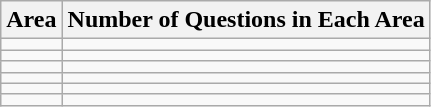<table class="wikitable" border="1">
<tr>
<th>Area</th>
<th>Number of Questions in Each Area</th>
</tr>
<tr>
<td></td>
<td></td>
</tr>
<tr>
<td></td>
<td></td>
</tr>
<tr>
<td></td>
<td></td>
</tr>
<tr>
<td></td>
<td></td>
</tr>
<tr>
<td></td>
<td></td>
</tr>
<tr>
<td></td>
<td></td>
</tr>
</table>
